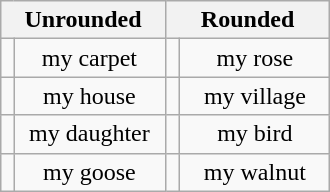<table class="wikitable sortable" style="text-align: center">
<tr>
<th colspan="2" style="width: 50%;">Unrounded</th>
<th colspan="2" style="width: 50%;">Rounded</th>
</tr>
<tr>
<td></td>
<td>my carpet</td>
<td></td>
<td>my rose</td>
</tr>
<tr>
<td></td>
<td>my house</td>
<td></td>
<td>my village</td>
</tr>
<tr>
<td></td>
<td>my daughter</td>
<td></td>
<td>my bird</td>
</tr>
<tr>
<td></td>
<td>my goose</td>
<td></td>
<td>my walnut</td>
</tr>
</table>
